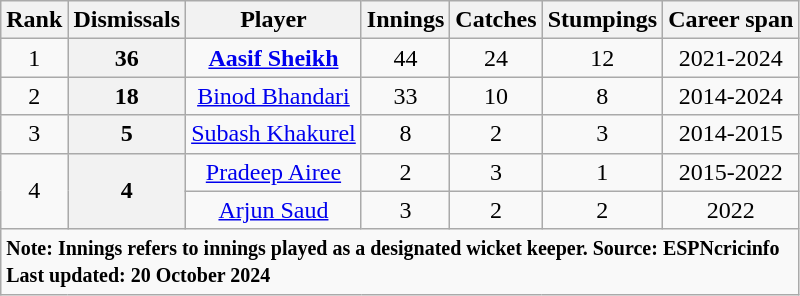<table class="wikitable" style="text-align: center;">
<tr>
<th>Rank</th>
<th>Dismissals</th>
<th>Player</th>
<th>Innings</th>
<th>Catches</th>
<th>Stumpings</th>
<th>Career span</th>
</tr>
<tr>
<td>1</td>
<th>36</th>
<td><a href='#'><strong>Aasif Sheikh</strong></a></td>
<td>44</td>
<td>24</td>
<td>12</td>
<td>2021-2024</td>
</tr>
<tr>
<td>2</td>
<th>18</th>
<td><a href='#'>Binod Bhandari</a></td>
<td>33</td>
<td>10</td>
<td>8</td>
<td>2014-2024</td>
</tr>
<tr>
<td>3</td>
<th>5</th>
<td><a href='#'>Subash Khakurel</a></td>
<td>8</td>
<td>2</td>
<td>3</td>
<td>2014-2015</td>
</tr>
<tr>
<td rowspan="2">4</td>
<th rowspan="2">4</th>
<td><a href='#'>Pradeep Airee</a></td>
<td>2</td>
<td>3</td>
<td>1</td>
<td>2015-2022</td>
</tr>
<tr>
<td><a href='#'>Arjun Saud</a></td>
<td>3</td>
<td>2</td>
<td>2</td>
<td>2022</td>
</tr>
<tr>
<td colspan="7" style="text-align:left"><strong><small>Note: Innings refers to innings played as a designated wicket keeper. Source: ESPNcricinfo</small></strong><br><strong><small>Last updated: 20 October 2024</small></strong></td>
</tr>
</table>
